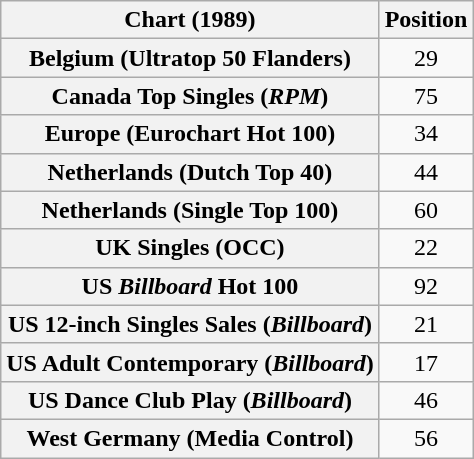<table class="wikitable sortable plainrowheaders" style="text-align:center">
<tr>
<th>Chart (1989)</th>
<th>Position</th>
</tr>
<tr>
<th scope="row">Belgium (Ultratop 50 Flanders)</th>
<td style="text-align:center;">29</td>
</tr>
<tr>
<th scope="row">Canada Top Singles (<em>RPM</em>)</th>
<td style="text-align:center;">75</td>
</tr>
<tr>
<th scope="row">Europe (Eurochart Hot 100)</th>
<td style="text-align:center;">34</td>
</tr>
<tr>
<th scope="row">Netherlands (Dutch Top 40)</th>
<td style="text-align:center;">44</td>
</tr>
<tr>
<th scope="row">Netherlands (Single Top 100)</th>
<td style="text-align:center;">60</td>
</tr>
<tr>
<th scope="row">UK Singles (OCC)</th>
<td style="text-align:center;">22</td>
</tr>
<tr>
<th scope="row">US <em>Billboard</em> Hot 100</th>
<td style="text-align:center;">92</td>
</tr>
<tr>
<th scope="row">US 12-inch Singles Sales (<em>Billboard</em>)</th>
<td style="text-align:center;">21</td>
</tr>
<tr>
<th scope="row">US Adult Contemporary (<em>Billboard</em>)</th>
<td style="text-align:center;">17</td>
</tr>
<tr>
<th scope="row">US Dance Club Play (<em>Billboard</em>)</th>
<td style="text-align:center;">46</td>
</tr>
<tr>
<th scope="row">West Germany (Media Control)</th>
<td style="text-align:center;">56</td>
</tr>
</table>
